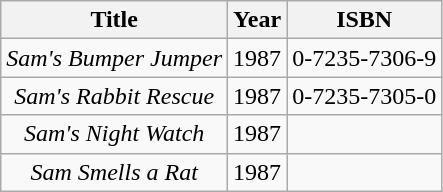<table class="wikitable" style="text-align:center">
<tr>
<th>Title</th>
<th>Year</th>
<th>ISBN</th>
</tr>
<tr>
<td><em>Sam's Bumper Jumper</em></td>
<td>1987</td>
<td>0-7235-7306-9</td>
</tr>
<tr>
<td><em>Sam's Rabbit Rescue</em></td>
<td>1987</td>
<td>0-7235-7305-0</td>
</tr>
<tr>
<td><em>Sam's Night Watch</em></td>
<td>1987</td>
<td></td>
</tr>
<tr>
<td><em>Sam Smells a Rat</em></td>
<td>1987</td>
<td></td>
</tr>
</table>
